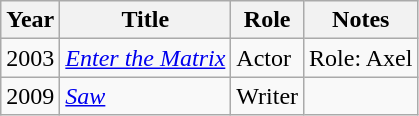<table class="wikitable">
<tr>
<th>Year</th>
<th>Title</th>
<th>Role</th>
<th>Notes</th>
</tr>
<tr>
<td>2003</td>
<td><em><a href='#'>Enter the Matrix</a></em></td>
<td>Actor</td>
<td>Role: Axel</td>
</tr>
<tr>
<td>2009</td>
<td><em><a href='#'>Saw</a></em></td>
<td>Writer</td>
<td></td>
</tr>
</table>
